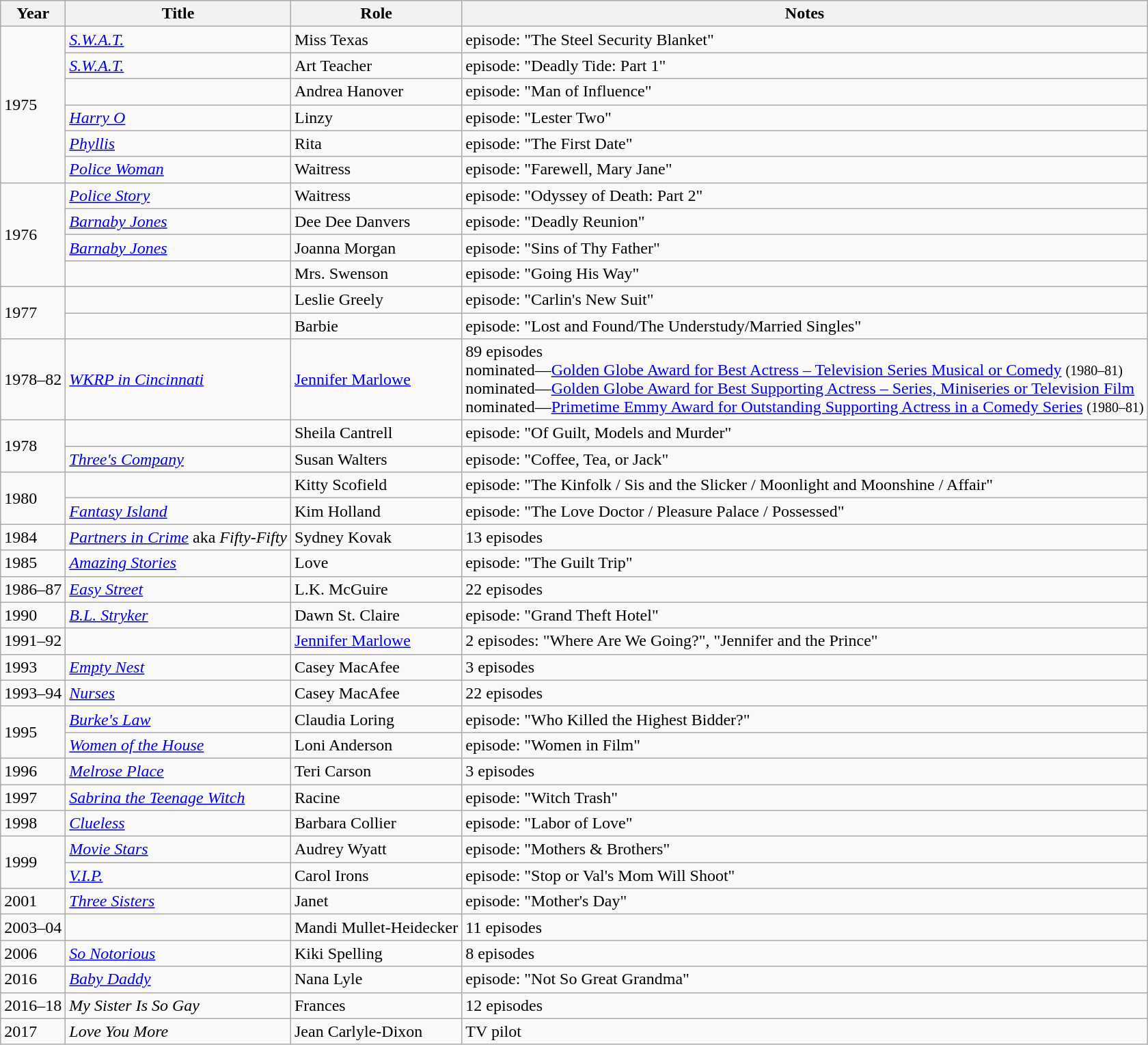<table class="wikitable sortable">
<tr>
<th>Year</th>
<th>Title</th>
<th>Role</th>
<th class="unsortable">Notes</th>
</tr>
<tr>
<td rowspan="6">1975</td>
<td><em><a href='#'>S.W.A.T.</a></em></td>
<td>Miss Texas</td>
<td>episode: "The Steel Security Blanket"</td>
</tr>
<tr>
<td><em><a href='#'>S.W.A.T.</a></em></td>
<td>Art Teacher</td>
<td>episode: "Deadly Tide: Part 1"</td>
</tr>
<tr>
<td><em></em></td>
<td>Andrea Hanover</td>
<td>episode: "Man of Influence"</td>
</tr>
<tr>
<td><em><a href='#'>Harry O</a></em></td>
<td>Linzy</td>
<td>episode: "Lester Two"</td>
</tr>
<tr>
<td><em><a href='#'>Phyllis</a></em></td>
<td>Rita</td>
<td>episode: "The First Date"</td>
</tr>
<tr>
<td><em><a href='#'>Police Woman</a></em></td>
<td>Waitress</td>
<td>episode: "Farewell, Mary Jane"</td>
</tr>
<tr>
<td rowspan="4">1976</td>
<td><em><a href='#'>Police Story</a></em></td>
<td>Waitress</td>
<td>episode: "Odyssey of Death: Part 2"</td>
</tr>
<tr>
<td><em><a href='#'>Barnaby Jones</a></em></td>
<td>Dee Dee Danvers</td>
<td>episode: "Deadly Reunion"</td>
</tr>
<tr>
<td><em><a href='#'>Barnaby Jones</a></em></td>
<td>Joanna Morgan</td>
<td>episode: "Sins of Thy Father"</td>
</tr>
<tr>
<td><em></em></td>
<td>Mrs. Swenson</td>
<td>episode: "Going His Way"</td>
</tr>
<tr>
<td rowspan="2">1977</td>
<td><em></em></td>
<td>Leslie Greely</td>
<td>episode: "Carlin's New Suit"</td>
</tr>
<tr>
<td><em></em></td>
<td>Barbie</td>
<td>episode: "Lost and Found/The Understudy/Married Singles"</td>
</tr>
<tr>
<td>1978–82</td>
<td><em><a href='#'>WKRP in Cincinnati</a></em></td>
<td><a href='#'>Jennifer Marlowe</a></td>
<td>89 episodes<br>nominated—<a href='#'>Golden Globe Award for Best Actress – Television Series Musical or Comedy</a> <small>(1980–81)</small><br>nominated—<a href='#'>Golden Globe Award for Best Supporting Actress – Series, Miniseries or Television Film</a><br>nominated—<a href='#'>Primetime Emmy Award for Outstanding Supporting Actress in a Comedy Series</a> <small>(1980–81)</small></td>
</tr>
<tr>
<td rowspan="2">1978</td>
<td><em></em></td>
<td>Sheila Cantrell</td>
<td>episode: "Of Guilt, Models and Murder"</td>
</tr>
<tr>
<td><em><a href='#'>Three's Company</a></em></td>
<td>Susan Walters</td>
<td>episode: "Coffee, Tea, or Jack"</td>
</tr>
<tr>
<td rowspan="2">1980</td>
<td><em></em></td>
<td>Kitty Scofield</td>
<td>episode: "The Kinfolk / Sis and the Slicker / Moonlight and Moonshine / Affair"</td>
</tr>
<tr>
<td><em><a href='#'>Fantasy Island</a></em></td>
<td>Kim Holland</td>
<td>episode: "The Love Doctor / Pleasure Palace / Possessed"</td>
</tr>
<tr>
<td>1984</td>
<td><em><a href='#'>Partners in Crime</a></em> aka <em>Fifty-Fifty</em></td>
<td>Sydney Kovak</td>
<td>13 episodes</td>
</tr>
<tr>
<td>1985</td>
<td><em><a href='#'>Amazing Stories</a></em></td>
<td>Love</td>
<td>episode: "The Guilt Trip"</td>
</tr>
<tr>
<td>1986–87</td>
<td><em><a href='#'>Easy Street</a></em></td>
<td>L.K. McGuire</td>
<td>22 episodes</td>
</tr>
<tr>
<td>1990</td>
<td><em><a href='#'>B.L. Stryker</a></em></td>
<td>Dawn St. Claire</td>
<td>episode: "Grand Theft Hotel"</td>
</tr>
<tr>
<td>1991–92</td>
<td><em></em></td>
<td><a href='#'>Jennifer Marlowe</a></td>
<td>2 episodes: "Where Are We Going?", "Jennifer and the Prince"</td>
</tr>
<tr>
<td>1993</td>
<td><em><a href='#'>Empty Nest</a></em></td>
<td>Casey MacAfee</td>
<td>3 episodes</td>
</tr>
<tr>
<td>1993–94</td>
<td><em><a href='#'>Nurses</a></em></td>
<td>Casey MacAfee</td>
<td>22 episodes</td>
</tr>
<tr>
<td rowspan="2">1995</td>
<td><em><a href='#'>Burke's Law</a></em></td>
<td>Claudia Loring</td>
<td>episode: "Who Killed the Highest Bidder?"</td>
</tr>
<tr>
<td><em><a href='#'>Women of the House</a></em></td>
<td>Loni Anderson</td>
<td>episode: "Women in Film"</td>
</tr>
<tr>
<td>1996</td>
<td><em><a href='#'>Melrose Place</a></em></td>
<td>Teri Carson</td>
<td>3 episodes</td>
</tr>
<tr>
<td>1997</td>
<td><em><a href='#'>Sabrina the Teenage Witch</a></em></td>
<td>Racine</td>
<td>episode: "Witch Trash"</td>
</tr>
<tr>
<td>1998</td>
<td><em><a href='#'>Clueless</a></em></td>
<td>Barbara Collier</td>
<td>episode: "Labor of Love"</td>
</tr>
<tr>
<td rowspan="2">1999</td>
<td><em><a href='#'>Movie Stars</a></em></td>
<td>Audrey Wyatt</td>
<td>episode: "Mothers & Brothers"</td>
</tr>
<tr>
<td><em><a href='#'>V.I.P.</a></em></td>
<td>Carol Irons</td>
<td>episode: "Stop or Val's Mom Will Shoot"</td>
</tr>
<tr>
<td>2001</td>
<td><em><a href='#'>Three Sisters</a></em></td>
<td>Janet</td>
<td>episode: "Mother's Day"</td>
</tr>
<tr>
<td>2003–04</td>
<td><em></em></td>
<td>Mandi Mullet-Heidecker</td>
<td>11 episodes</td>
</tr>
<tr>
<td>2006</td>
<td><em><a href='#'>So Notorious</a></em></td>
<td>Kiki Spelling</td>
<td>8 episodes</td>
</tr>
<tr>
<td>2016</td>
<td><em><a href='#'>Baby Daddy</a></em></td>
<td>Nana Lyle</td>
<td>episode: "Not So Great Grandma"</td>
</tr>
<tr>
<td>2016–18</td>
<td><em>My Sister Is So Gay</em></td>
<td>Frances</td>
<td>12 episodes</td>
</tr>
<tr>
<td>2017</td>
<td><em>Love You More</em></td>
<td>Jean Carlyle-Dixon</td>
<td>TV pilot</td>
</tr>
</table>
